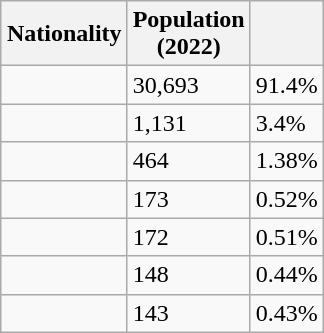<table class="wikitable" style="float:right;">
<tr>
<th>Nationality</th>
<th>Population<br>(2022)</th>
<th></th>
</tr>
<tr>
<td></td>
<td>30,693</td>
<td>91.4%</td>
</tr>
<tr>
<td></td>
<td>1,131</td>
<td>3.4%</td>
</tr>
<tr>
<td></td>
<td>464</td>
<td>1.38%</td>
</tr>
<tr>
<td></td>
<td>173</td>
<td>0.52%</td>
</tr>
<tr>
<td></td>
<td>172</td>
<td>0.51%</td>
</tr>
<tr>
<td></td>
<td>148</td>
<td>0.44%</td>
</tr>
<tr>
<td></td>
<td>143</td>
<td>0.43%</td>
</tr>
</table>
